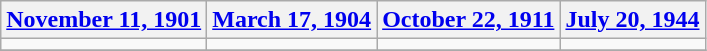<table class="wikitable">
<tr>
<th align="center"><a href='#'>November 11, 1901</a></th>
<th align="center"><a href='#'>March 17, 1904</a></th>
<th align="center"><a href='#'>October 22, 1911</a></th>
<th align="center"><a href='#'>July 20, 1944</a></th>
</tr>
<tr>
<td></td>
<td></td>
<td></td>
<td></td>
</tr>
<tr>
</tr>
</table>
